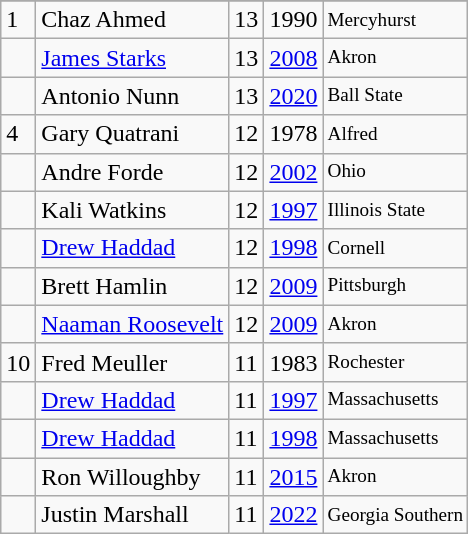<table class="wikitable">
<tr>
</tr>
<tr>
<td>1</td>
<td>Chaz Ahmed</td>
<td>13</td>
<td>1990</td>
<td style="font-size:80%;">Mercyhurst</td>
</tr>
<tr>
<td></td>
<td><a href='#'>James Starks</a></td>
<td>13</td>
<td><a href='#'>2008</a></td>
<td style="font-size:80%;">Akron</td>
</tr>
<tr>
<td></td>
<td>Antonio Nunn</td>
<td>13</td>
<td><a href='#'>2020</a></td>
<td style="font-size:80%;">Ball State</td>
</tr>
<tr>
<td>4</td>
<td>Gary Quatrani</td>
<td>12</td>
<td>1978</td>
<td style="font-size:80%;">Alfred</td>
</tr>
<tr>
<td></td>
<td>Andre Forde</td>
<td>12</td>
<td><a href='#'>2002</a></td>
<td style="font-size:80%;">Ohio</td>
</tr>
<tr>
<td></td>
<td>Kali Watkins</td>
<td>12</td>
<td><a href='#'>1997</a></td>
<td style="font-size:80%;">Illinois State</td>
</tr>
<tr>
<td></td>
<td><a href='#'>Drew Haddad</a></td>
<td>12</td>
<td><a href='#'>1998</a></td>
<td style="font-size:80%;">Cornell</td>
</tr>
<tr>
<td></td>
<td>Brett Hamlin</td>
<td>12</td>
<td><a href='#'>2009</a></td>
<td style="font-size:80%;">Pittsburgh</td>
</tr>
<tr>
<td></td>
<td><a href='#'>Naaman Roosevelt</a></td>
<td>12</td>
<td><a href='#'>2009</a></td>
<td style="font-size:80%;">Akron</td>
</tr>
<tr>
<td>10</td>
<td>Fred Meuller</td>
<td>11</td>
<td>1983</td>
<td style="font-size:80%;">Rochester</td>
</tr>
<tr>
<td></td>
<td><a href='#'>Drew Haddad</a></td>
<td>11</td>
<td><a href='#'>1997</a></td>
<td style="font-size:80%;">Massachusetts</td>
</tr>
<tr>
<td></td>
<td><a href='#'>Drew Haddad</a></td>
<td>11</td>
<td><a href='#'>1998</a></td>
<td style="font-size:80%;">Massachusetts</td>
</tr>
<tr>
<td></td>
<td>Ron Willoughby</td>
<td>11</td>
<td><a href='#'>2015</a></td>
<td style="font-size:80%;">Akron</td>
</tr>
<tr>
<td></td>
<td>Justin Marshall</td>
<td>11</td>
<td><a href='#'>2022</a></td>
<td style="font-size:80%;">Georgia Southern</td>
</tr>
</table>
